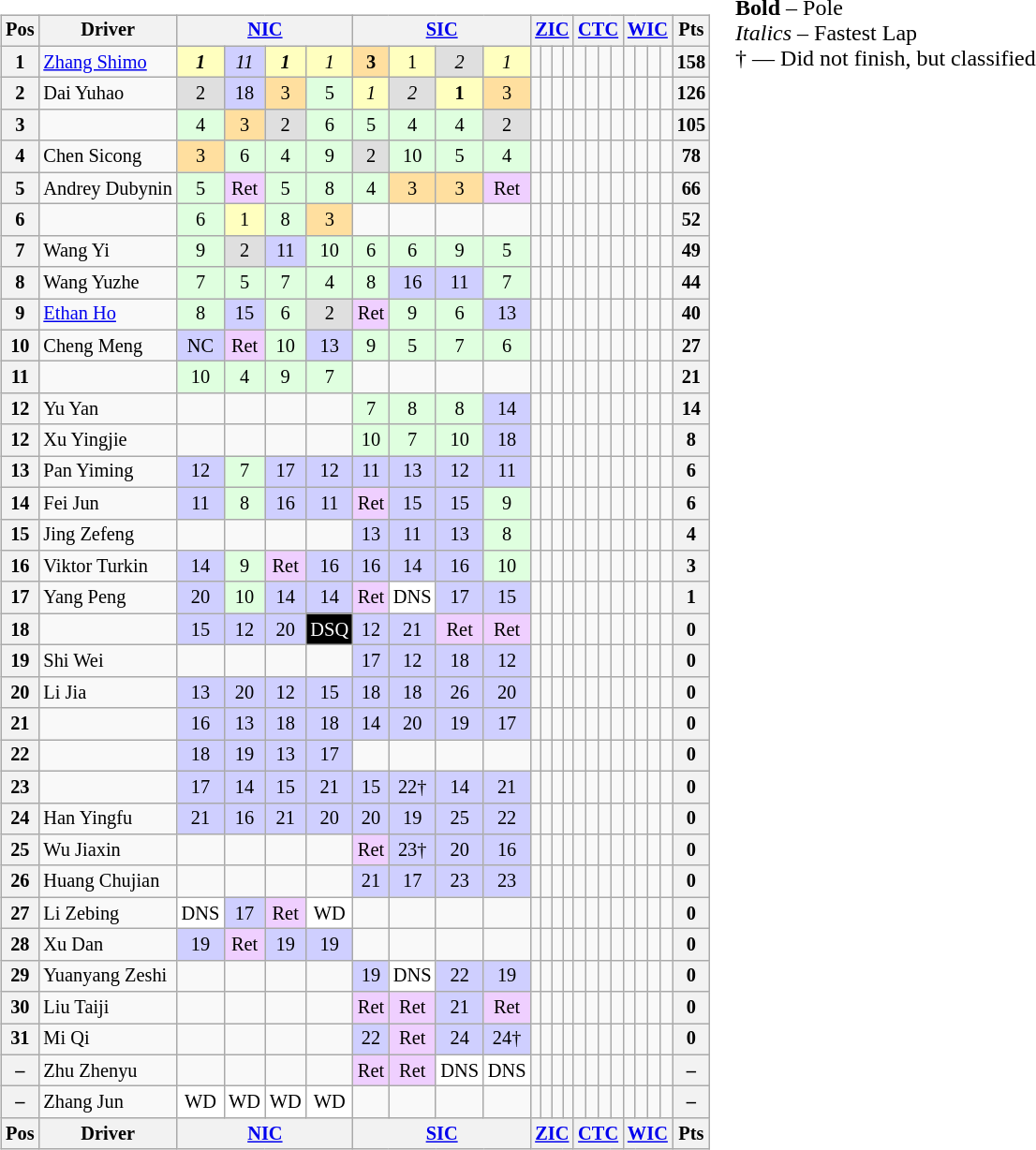<table>
<tr>
<td style="vertical-align:top"><br><table class="wikitable" style="font-size: 85%; text-align:center">
<tr>
<th>Pos</th>
<th>Driver</th>
<th colspan=4><a href='#'>NIC</a></th>
<th colspan=4><a href='#'>SIC</a></th>
<th colspan=4><a href='#'>ZIC</a></th>
<th colspan=4><a href='#'>CTC</a></th>
<th colspan=4><a href='#'>WIC</a></th>
<th>Pts</th>
</tr>
<tr>
<th>1</th>
<td style="text-align:left"> <a href='#'>Zhang Shimo</a></td>
<td style="background:#FFFFBF"><strong><em>1</em></strong></td>
<td style="background:#CFCFFF"><em>11</em></td>
<td style="background:#FFFFBF"><strong><em>1</em></strong></td>
<td style="background:#FFFFBF"><em>1</em></td>
<td style="background:#FFDF9F"><strong>3</strong></td>
<td style="background:#FFFFBF">1</td>
<td style="background:#DFDFDF"><em>2</em></td>
<td style="background:#FFFFBF"><em>1</em></td>
<td></td>
<td></td>
<td></td>
<td></td>
<td></td>
<td></td>
<td></td>
<td></td>
<td></td>
<td></td>
<td></td>
<td></td>
<th>158</th>
</tr>
<tr>
<th>2</th>
<td style="text-align:left"> Dai Yuhao</td>
<td style="background:#DFDFDF">2</td>
<td style="background:#CFCFFF">18</td>
<td style="background:#FFDF9F">3</td>
<td style="background:#DFFFDF">5</td>
<td style="background:#FFFFBF"><em>1</em></td>
<td style="background:#DFDFDF"><em>2</em></td>
<td style="background:#FFFFBF"><strong>1</strong></td>
<td style="background:#FFDF9F">3</td>
<td></td>
<td></td>
<td></td>
<td></td>
<td></td>
<td></td>
<td></td>
<td></td>
<td></td>
<td></td>
<td></td>
<td></td>
<th>126</th>
</tr>
<tr>
<th>3</th>
<td style="text-align:left"> </td>
<td style="background:#DFFFDF">4</td>
<td style="background:#FFDF9F">3</td>
<td style="background:#DFDFDF">2</td>
<td style="background:#DFFFDF">6</td>
<td style="background:#DFFFDF">5</td>
<td style="background:#DFFFDF">4</td>
<td style="background:#DFFFDF">4</td>
<td style="background:#DFDFDF">2</td>
<td></td>
<td></td>
<td></td>
<td></td>
<td></td>
<td></td>
<td></td>
<td></td>
<td></td>
<td></td>
<td></td>
<td></td>
<th>105</th>
</tr>
<tr>
<th>4</th>
<td style="text-align:left"> Chen Sicong</td>
<td style="background:#FFDF9F">3</td>
<td style="background:#DFFFDF">6</td>
<td style="background:#DFFFDF">4</td>
<td style="background:#DFFFDF">9</td>
<td style="background:#DFDFDF">2</td>
<td style="background:#DFFFDF">10</td>
<td style="background:#DFFFDF">5</td>
<td style="background:#DFFFDF">4</td>
<td></td>
<td></td>
<td></td>
<td></td>
<td></td>
<td></td>
<td></td>
<td></td>
<td></td>
<td></td>
<td></td>
<td></td>
<th>78</th>
</tr>
<tr>
<th>5</th>
<td style="text-align:left"> Andrey Dubynin</td>
<td style="background:#DFFFDF">5</td>
<td style="background:#EFCFFF">Ret</td>
<td style="background:#DFFFDF">5</td>
<td style="background:#DFFFDF">8</td>
<td style="background:#DFFFDF">4</td>
<td style="background:#FFDF9F">3</td>
<td style="background:#FFDF9F">3</td>
<td style="background:#EFCFFF">Ret</td>
<td></td>
<td></td>
<td></td>
<td></td>
<td></td>
<td></td>
<td></td>
<td></td>
<td></td>
<td></td>
<td></td>
<td></td>
<th>66</th>
</tr>
<tr>
<th>6</th>
<td style="text-align:left"> </td>
<td style="background:#DFFFDF">6</td>
<td style="background:#FFFFBF">1</td>
<td style="background:#DFFFDF">8</td>
<td style="background:#FFDF9F">3</td>
<td></td>
<td></td>
<td></td>
<td></td>
<td></td>
<td></td>
<td></td>
<td></td>
<td></td>
<td></td>
<td></td>
<td></td>
<td></td>
<td></td>
<td></td>
<td></td>
<th>52</th>
</tr>
<tr>
<th>7</th>
<td style="text-align:left"> Wang Yi</td>
<td style="background:#DFFFDF">9</td>
<td style="background:#DFDFDF">2</td>
<td style="background:#CFCFFF">11</td>
<td style="background:#DFFFDF">10</td>
<td style="background:#DFFFDF">6</td>
<td style="background:#DFFFDF">6</td>
<td style="background:#DFFFDF">9</td>
<td style="background:#DFFFDF">5</td>
<td></td>
<td></td>
<td></td>
<td></td>
<td></td>
<td></td>
<td></td>
<td></td>
<td></td>
<td></td>
<td></td>
<td></td>
<th>49</th>
</tr>
<tr>
<th>8</th>
<td style="text-align:left"> Wang Yuzhe</td>
<td style="background:#DFFFDF">7</td>
<td style="background:#DFFFDF">5</td>
<td style="background:#DFFFDF">7</td>
<td style="background:#DFFFDF">4</td>
<td style="background:#DFFFDF">8</td>
<td style="background:#CFCFFF">16</td>
<td style="background:#CFCFFF">11</td>
<td style="background:#DFFFDF">7</td>
<td></td>
<td></td>
<td></td>
<td></td>
<td></td>
<td></td>
<td></td>
<td></td>
<td></td>
<td></td>
<td></td>
<td></td>
<th>44</th>
</tr>
<tr>
<th>9</th>
<td style="text-align:left"> <a href='#'>Ethan Ho</a></td>
<td style="background:#DFFFDF">8</td>
<td style="background:#CFCFFF">15</td>
<td style="background:#DFFFDF">6</td>
<td style="background:#DFDFDF">2</td>
<td style="background:#EFCFFF">Ret</td>
<td style="background:#DFFFDF">9</td>
<td style="background:#DFFFDF">6</td>
<td style="background:#CFCFFF">13</td>
<td></td>
<td></td>
<td></td>
<td></td>
<td></td>
<td></td>
<td></td>
<td></td>
<td></td>
<td></td>
<td></td>
<td></td>
<th>40</th>
</tr>
<tr>
<th>10</th>
<td style="text-align:left"> Cheng Meng</td>
<td style="background:#CFCFFF">NC</td>
<td style="background:#EFCFFF">Ret</td>
<td style="background:#DFFFDF">10</td>
<td style="background:#CFCFFF">13</td>
<td style="background:#DFFFDF">9</td>
<td style="background:#DFFFDF">5</td>
<td style="background:#DFFFDF">7</td>
<td style="background:#DFFFDF">6</td>
<td></td>
<td></td>
<td></td>
<td></td>
<td></td>
<td></td>
<td></td>
<td></td>
<td></td>
<td></td>
<td></td>
<td></td>
<th>27</th>
</tr>
<tr>
<th>11</th>
<td style="text-align:left" nowrap> </td>
<td style="background:#DFFFDF">10</td>
<td style="background:#DFFFDF">4</td>
<td style="background:#DFFFDF">9</td>
<td style="background:#DFFFDF">7</td>
<td></td>
<td></td>
<td></td>
<td></td>
<td></td>
<td></td>
<td></td>
<td></td>
<td></td>
<td></td>
<td></td>
<td></td>
<td></td>
<td></td>
<td></td>
<td></td>
<th>21</th>
</tr>
<tr>
<th>12</th>
<td style="text-align: left"> Yu Yan</td>
<td></td>
<td></td>
<td></td>
<td></td>
<td style="background:#DFFFDF">7</td>
<td style="background:#DFFFDF">8</td>
<td style="background:#DFFFDF">8</td>
<td style="background:#CFCFFF">14</td>
<td></td>
<td></td>
<td></td>
<td></td>
<td></td>
<td></td>
<td></td>
<td></td>
<td></td>
<td></td>
<td></td>
<td></td>
<th>14</th>
</tr>
<tr>
<th>12</th>
<td style="text-align: left"> Xu Yingjie</td>
<td></td>
<td></td>
<td></td>
<td></td>
<td style="background:#DFFFDF">10</td>
<td style="background:#DFFFDF">7</td>
<td style="background:#DFFFDF">10</td>
<td style="background:#CFCFFF">18</td>
<td></td>
<td></td>
<td></td>
<td></td>
<td></td>
<td></td>
<td></td>
<td></td>
<td></td>
<td></td>
<td></td>
<td></td>
<th>8</th>
</tr>
<tr>
<th>13</th>
<td style="text-align:left"> Pan Yiming</td>
<td style="background:#CFCFFF">12</td>
<td style="background:#DFFFDF">7</td>
<td style="background:#CFCFFF">17</td>
<td style="background:#CFCFFF">12</td>
<td style="background:#CFCFFF">11</td>
<td style="background:#CFCFFF">13</td>
<td style="background:#CFCFFF">12</td>
<td style="background:#CFCFFF">11</td>
<td></td>
<td></td>
<td></td>
<td></td>
<td></td>
<td></td>
<td></td>
<td></td>
<td></td>
<td></td>
<td></td>
<td></td>
<th>6</th>
</tr>
<tr>
<th>14</th>
<td style="text-align:left"> Fei Jun</td>
<td style="background:#CFCFFF">11</td>
<td style="background:#DFFFDF">8</td>
<td style="background:#CFCFFF">16</td>
<td style="background:#CFCFFF">11</td>
<td style="background:#EFCFFF">Ret</td>
<td style="background:#CFCFFF">15</td>
<td style="background:#CFCFFF">15</td>
<td style="background:#DFFFDF">9</td>
<td></td>
<td></td>
<td></td>
<td></td>
<td></td>
<td></td>
<td></td>
<td></td>
<td></td>
<td></td>
<td></td>
<td></td>
<th>6</th>
</tr>
<tr>
<th>15</th>
<td style="text-align: left"> Jing Zefeng</td>
<td></td>
<td></td>
<td></td>
<td></td>
<td style="background:#CFCFFF">13</td>
<td style="background:#CFCFFF">11</td>
<td style="background:#CFCFFF">13</td>
<td style="background:#DFFFDF">8</td>
<td></td>
<td></td>
<td></td>
<td></td>
<td></td>
<td></td>
<td></td>
<td></td>
<td></td>
<td></td>
<td></td>
<td></td>
<th>4</th>
</tr>
<tr>
<th>16</th>
<td style="text-align:left"> Viktor Turkin</td>
<td style="background:#CFCFFF">14</td>
<td style="background:#DFFFDF">9</td>
<td style="background:#EFCFFF">Ret</td>
<td style="background:#CFCFFF">16</td>
<td style="background:#CFCFFF">16</td>
<td style="background:#CFCFFF">14</td>
<td style="background:#CFCFFF">16</td>
<td style="background:#DFFFDF">10</td>
<td></td>
<td></td>
<td></td>
<td></td>
<td></td>
<td></td>
<td></td>
<td></td>
<td></td>
<td></td>
<td></td>
<td></td>
<th>3</th>
</tr>
<tr>
<th>17</th>
<td style="text-align:left"> Yang Peng</td>
<td style="background:#CFCFFF">20</td>
<td style="background:#DFFFDF">10</td>
<td style="background:#CFCFFF">14</td>
<td style="background:#CFCFFF">14</td>
<td style="background:#EFCFFF">Ret</td>
<td style="background:#FFFFFF">DNS</td>
<td style="background:#CFCFFF">17</td>
<td style="background:#CFCFFF">15</td>
<td></td>
<td></td>
<td></td>
<td></td>
<td></td>
<td></td>
<td></td>
<td></td>
<td></td>
<td></td>
<td></td>
<td></td>
<th>1</th>
</tr>
<tr>
<th>18</th>
<td style="text-align:left"> </td>
<td style="background:#CFCFFF">15</td>
<td style="background:#CFCFFF">12</td>
<td style="background:#CFCFFF">20</td>
<td style="background:#000000; color:#FFFFFF">DSQ</td>
<td style="background:#CFCFFF">12</td>
<td style="background:#CFCFFF">21</td>
<td style="background:#EFCFFF">Ret</td>
<td style="background:#EFCFFF">Ret</td>
<td></td>
<td></td>
<td></td>
<td></td>
<td></td>
<td></td>
<td></td>
<td></td>
<td></td>
<td></td>
<td></td>
<td></td>
<th>0</th>
</tr>
<tr>
<th>19</th>
<td style="text-align: left"> Shi Wei</td>
<td></td>
<td></td>
<td></td>
<td></td>
<td style="background:#CFCFFF">17</td>
<td style="background:#CFCFFF">12</td>
<td style="background:#CFCFFF">18</td>
<td style="background:#CFCFFF">12</td>
<td></td>
<td></td>
<td></td>
<td></td>
<td></td>
<td></td>
<td></td>
<td></td>
<td></td>
<td></td>
<td></td>
<td></td>
<th>0</th>
</tr>
<tr>
<th>20</th>
<td style="text-align:left"> Li Jia</td>
<td style="background:#CFCFFF">13</td>
<td style="background:#CFCFFF">20</td>
<td style="background:#CFCFFF">12</td>
<td style="background:#CFCFFF">15</td>
<td style="background:#CFCFFF">18</td>
<td style="background:#CFCFFF">18</td>
<td style="background:#CFCFFF">26</td>
<td style="background:#CFCFFF">20</td>
<td></td>
<td></td>
<td></td>
<td></td>
<td></td>
<td></td>
<td></td>
<td></td>
<td></td>
<td></td>
<td></td>
<td></td>
<th>0</th>
</tr>
<tr>
<th>21</th>
<td style="text-align:left"> </td>
<td style="background:#CFCFFF">16</td>
<td style="background:#CFCFFF">13</td>
<td style="background:#CFCFFF">18</td>
<td style="background:#CFCFFF">18</td>
<td style="background:#CFCFFF">14</td>
<td style="background:#CFCFFF">20</td>
<td style="background:#CFCFFF">19</td>
<td style="background:#CFCFFF">17</td>
<td></td>
<td></td>
<td></td>
<td></td>
<td></td>
<td></td>
<td></td>
<td></td>
<td></td>
<td></td>
<td></td>
<td></td>
<th>0</th>
</tr>
<tr>
<th>22</th>
<td style="text-align:left"> </td>
<td style="background:#CFCFFF">18</td>
<td style="background:#CFCFFF">19</td>
<td style="background:#CFCFFF">13</td>
<td style="background:#CFCFFF">17</td>
<td></td>
<td></td>
<td></td>
<td></td>
<td></td>
<td></td>
<td></td>
<td></td>
<td></td>
<td></td>
<td></td>
<td></td>
<td></td>
<td></td>
<td></td>
<td></td>
<th>0</th>
</tr>
<tr>
<th>23</th>
<td style="text-align:left"> </td>
<td style="background:#CFCFFF">17</td>
<td style="background:#CFCFFF">14</td>
<td style="background:#CFCFFF">15</td>
<td style="background:#CFCFFF">21</td>
<td style="background:#CFCFFF">15</td>
<td style="background:#CFCFFF">22†</td>
<td style="background:#CFCFFF">14</td>
<td style="background:#CFCFFF">21</td>
<td></td>
<td></td>
<td></td>
<td></td>
<td></td>
<td></td>
<td></td>
<td></td>
<td></td>
<td></td>
<td></td>
<td></td>
<th>0</th>
</tr>
<tr>
<th>24</th>
<td style="text-align:left"> Han Yingfu</td>
<td style="background:#CFCFFF">21</td>
<td style="background:#CFCFFF">16</td>
<td style="background:#CFCFFF">21</td>
<td style="background:#CFCFFF">20</td>
<td style="background:#CFCFFF">20</td>
<td style="background:#CFCFFF">19</td>
<td style="background:#CFCFFF">25</td>
<td style="background:#CFCFFF">22</td>
<td></td>
<td></td>
<td></td>
<td></td>
<td></td>
<td></td>
<td></td>
<td></td>
<td></td>
<td></td>
<td></td>
<td></td>
<th>0</th>
</tr>
<tr>
<th>25</th>
<td style="text-align: left"> Wu Jiaxin</td>
<td></td>
<td></td>
<td></td>
<td></td>
<td style="background:#EFCFFF">Ret</td>
<td style="background:#CFCFFF">23†</td>
<td style="background:#CFCFFF">20</td>
<td style="background:#CFCFFF">16</td>
<td></td>
<td></td>
<td></td>
<td></td>
<td></td>
<td></td>
<td></td>
<td></td>
<td></td>
<td></td>
<td></td>
<td></td>
<th>0</th>
</tr>
<tr>
<th>26</th>
<td style="text-align: left"> Huang Chujian</td>
<td></td>
<td></td>
<td></td>
<td></td>
<td style="background:#CFCFFF">21</td>
<td style="background:#CFCFFF">17</td>
<td style="background:#CFCFFF">23</td>
<td style="background:#CFCFFF">23</td>
<td></td>
<td></td>
<td></td>
<td></td>
<td></td>
<td></td>
<td></td>
<td></td>
<td></td>
<td></td>
<td></td>
<td></td>
<th>0</th>
</tr>
<tr>
<th>27</th>
<td style="text-align:left"> Li Zebing</td>
<td style="background:#FFFFFF">DNS</td>
<td style="background:#CFCFFF">17</td>
<td style="background:#EFCFFF">Ret</td>
<td style="background:#FFFFFF">WD</td>
<td></td>
<td></td>
<td></td>
<td></td>
<td></td>
<td></td>
<td></td>
<td></td>
<td></td>
<td></td>
<td></td>
<td></td>
<td></td>
<td></td>
<td></td>
<td></td>
<th>0</th>
</tr>
<tr>
<th>28</th>
<td style="text-align:left"> Xu Dan</td>
<td style="background:#CFCFFF">19</td>
<td style="background:#EFCFFF">Ret</td>
<td style="background:#CFCFFF">19</td>
<td style="background:#CFCFFF">19</td>
<td></td>
<td></td>
<td></td>
<td></td>
<td></td>
<td></td>
<td></td>
<td></td>
<td></td>
<td></td>
<td></td>
<td></td>
<td></td>
<td></td>
<td></td>
<td></td>
<th>0</th>
</tr>
<tr>
<th>29</th>
<td style="text-align: left"> Yuanyang Zeshi</td>
<td></td>
<td></td>
<td></td>
<td></td>
<td style="background:#CFCFFF">19</td>
<td style="background:#FFFFFF">DNS</td>
<td style="background:#CFCFFF">22</td>
<td style="background:#CFCFFF">19</td>
<td></td>
<td></td>
<td></td>
<td></td>
<td></td>
<td></td>
<td></td>
<td></td>
<td></td>
<td></td>
<td></td>
<td></td>
<th>0</th>
</tr>
<tr>
<th>30</th>
<td style="text-align: left"> Liu Taiji</td>
<td></td>
<td></td>
<td></td>
<td></td>
<td style="background:#EFCFFF">Ret</td>
<td style="background:#EFCFFF">Ret</td>
<td style="background:#CFCFFF">21</td>
<td style="background:#EFCFFF">Ret</td>
<td></td>
<td></td>
<td></td>
<td></td>
<td></td>
<td></td>
<td></td>
<td></td>
<td></td>
<td></td>
<td></td>
<td></td>
<th>0</th>
</tr>
<tr>
<th>31</th>
<td style="text-align: left"> Mi Qi</td>
<td></td>
<td></td>
<td></td>
<td></td>
<td style="background:#CFCFFF">22</td>
<td style="background:#EFCFFF">Ret</td>
<td style="background:#CFCFFF">24</td>
<td style="background:#CFCFFF">24†</td>
<td></td>
<td></td>
<td></td>
<td></td>
<td></td>
<td></td>
<td></td>
<td></td>
<td></td>
<td></td>
<td></td>
<td></td>
<th>0</th>
</tr>
<tr>
<th>–</th>
<td style="text-align: left"> Zhu Zhenyu</td>
<td></td>
<td></td>
<td></td>
<td></td>
<td style="background:#EFCFFF">Ret</td>
<td style="background:#EFCFFF">Ret</td>
<td style="background:#FFFFFF">DNS</td>
<td style="background:#FFFFFF">DNS</td>
<td></td>
<td></td>
<td></td>
<td></td>
<td></td>
<td></td>
<td></td>
<td></td>
<td></td>
<td></td>
<td></td>
<td></td>
<th>–</th>
</tr>
<tr>
<th>–</th>
<td style="text-align:left"> Zhang Jun</td>
<td style="background:#FFFFFF">WD</td>
<td style="background:#FFFFFF">WD</td>
<td style="background:#FFFFFF">WD</td>
<td style="background:#FFFFFF">WD</td>
<td></td>
<td></td>
<td></td>
<td></td>
<td></td>
<td></td>
<td></td>
<td></td>
<td></td>
<td></td>
<td></td>
<td></td>
<td></td>
<td></td>
<td></td>
<td></td>
<th>–</th>
</tr>
<tr>
<th>Pos</th>
<th>Driver</th>
<th colspan=4><a href='#'>NIC</a></th>
<th colspan=4><a href='#'>SIC</a></th>
<th colspan=4><a href='#'>ZIC</a></th>
<th colspan=4><a href='#'>CTC</a></th>
<th colspan=4><a href='#'>WIC</a></th>
<th>Pts</th>
</tr>
</table>
</td>
<td style="vertical-align:top"><br>
<span><strong>Bold</strong> – Pole<br><em>Italics</em> – Fastest Lap<br>† — Did not finish, but classified</span></td>
</tr>
</table>
